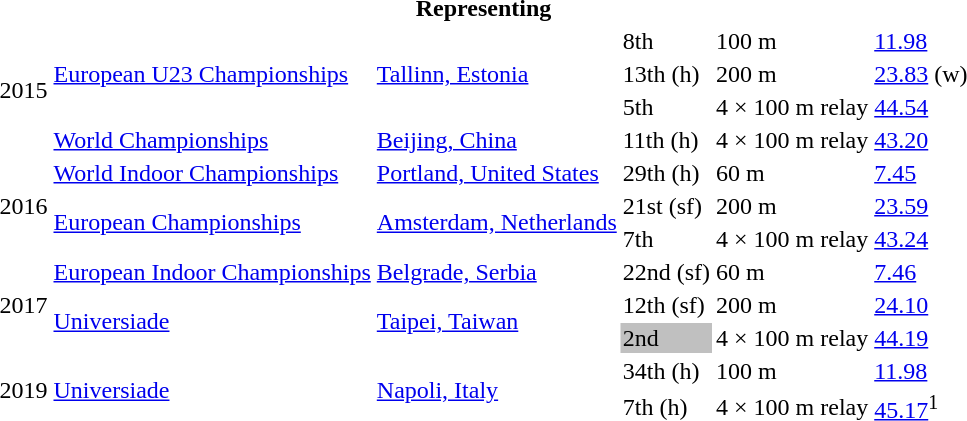<table>
<tr>
<th colspan="6">Representing </th>
</tr>
<tr>
<td rowspan=4>2015</td>
<td rowspan=3><a href='#'>European U23 Championships</a></td>
<td rowspan=3><a href='#'>Tallinn, Estonia</a></td>
<td>8th</td>
<td>100 m</td>
<td><a href='#'>11.98</a></td>
</tr>
<tr>
<td>13th (h)</td>
<td>200 m</td>
<td><a href='#'>23.83</a> (w)</td>
</tr>
<tr>
<td>5th</td>
<td>4 × 100 m relay</td>
<td><a href='#'>44.54</a></td>
</tr>
<tr>
<td><a href='#'>World Championships</a></td>
<td><a href='#'>Beijing, China</a></td>
<td>11th (h)</td>
<td>4 × 100 m relay</td>
<td><a href='#'>43.20</a></td>
</tr>
<tr>
<td rowspan=3>2016</td>
<td><a href='#'>World Indoor Championships</a></td>
<td><a href='#'>Portland, United States</a></td>
<td>29th (h)</td>
<td>60 m</td>
<td><a href='#'>7.45</a></td>
</tr>
<tr>
<td rowspan=2><a href='#'>European Championships</a></td>
<td rowspan=2><a href='#'>Amsterdam, Netherlands</a></td>
<td>21st (sf)</td>
<td>200 m</td>
<td><a href='#'>23.59</a></td>
</tr>
<tr>
<td>7th</td>
<td>4 × 100 m relay</td>
<td><a href='#'>43.24</a></td>
</tr>
<tr>
<td rowspan=3>2017</td>
<td><a href='#'>European Indoor Championships</a></td>
<td><a href='#'>Belgrade, Serbia</a></td>
<td>22nd (sf)</td>
<td>60 m</td>
<td><a href='#'>7.46</a></td>
</tr>
<tr>
<td rowspan=2><a href='#'>Universiade</a></td>
<td rowspan=2><a href='#'>Taipei, Taiwan</a></td>
<td>12th (sf)</td>
<td>200 m</td>
<td><a href='#'>24.10</a></td>
</tr>
<tr>
<td bgcolor=silver>2nd</td>
<td>4 × 100 m relay</td>
<td><a href='#'>44.19</a></td>
</tr>
<tr>
<td rowspan=2>2019</td>
<td rowspan=2><a href='#'>Universiade</a></td>
<td rowspan=2><a href='#'>Napoli, Italy</a></td>
<td>34th (h)</td>
<td>100 m</td>
<td><a href='#'>11.98</a></td>
</tr>
<tr>
<td>7th (h)</td>
<td>4 × 100 m relay</td>
<td><a href='#'>45.17</a><sup>1</sup></td>
</tr>
</table>
